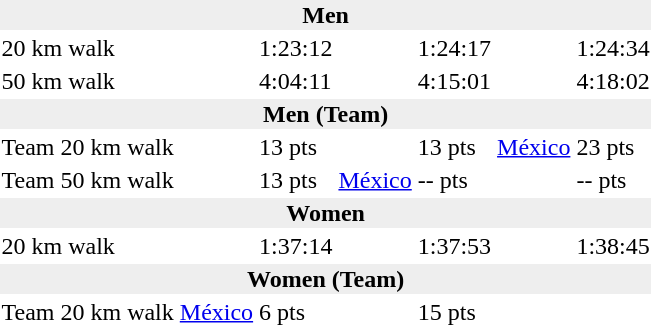<table>
<tr>
<td colspan=7 bgcolor=#eeeeee style="text-align:center;"><strong>Men</strong></td>
</tr>
<tr>
<td>20 km walk</td>
<td></td>
<td>1:23:12</td>
<td></td>
<td>1:24:17</td>
<td></td>
<td>1:24:34</td>
</tr>
<tr>
<td>50 km walk</td>
<td></td>
<td>4:04:11</td>
<td></td>
<td>4:15:01</td>
<td></td>
<td>4:18:02</td>
</tr>
<tr>
<td colspan=7 bgcolor=#eeeeee style="text-align:center;"><strong>Men (Team)</strong></td>
</tr>
<tr>
<td>Team 20 km walk</td>
<td></td>
<td>13 pts</td>
<td></td>
<td>13 pts</td>
<td> <a href='#'>México</a></td>
<td>23 pts</td>
</tr>
<tr>
<td>Team 50 km walk</td>
<td></td>
<td>13 pts</td>
<td> <a href='#'>México</a></td>
<td>-- pts</td>
<td></td>
<td>-- pts</td>
</tr>
<tr>
<td colspan=7 bgcolor=#eeeeee style="text-align:center;"><strong>Women</strong></td>
</tr>
<tr>
<td>20 km walk</td>
<td></td>
<td>1:37:14</td>
<td></td>
<td>1:37:53</td>
<td></td>
<td>1:38:45</td>
</tr>
<tr>
<td colspan=7 bgcolor=#eeeeee style="text-align:center;"><strong>Women (Team)</strong></td>
</tr>
<tr>
<td>Team 20 km walk</td>
<td> <a href='#'>México</a></td>
<td>6 pts</td>
<td></td>
<td>15 pts</td>
<td></td>
<td></td>
</tr>
</table>
